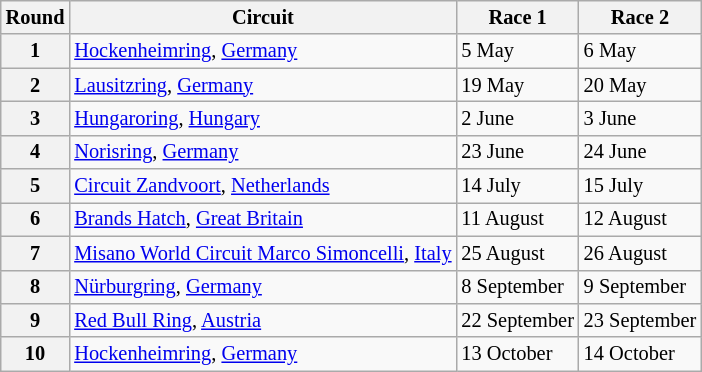<table class=wikitable style="font-size:85%;">
<tr>
<th>Round</th>
<th>Circuit</th>
<th>Race 1</th>
<th>Race 2</th>
</tr>
<tr>
<th>1</th>
<td> <a href='#'>Hockenheimring</a>, <a href='#'>Germany</a></td>
<td>5 May</td>
<td>6 May</td>
</tr>
<tr>
<th>2</th>
<td> <a href='#'>Lausitzring</a>, <a href='#'>Germany</a></td>
<td>19 May</td>
<td>20 May</td>
</tr>
<tr>
<th>3</th>
<td> <a href='#'>Hungaroring</a>, <a href='#'>Hungary</a></td>
<td>2 June</td>
<td>3 June</td>
</tr>
<tr>
<th>4</th>
<td> <a href='#'>Norisring</a>, <a href='#'>Germany</a></td>
<td>23 June</td>
<td>24 June</td>
</tr>
<tr>
<th>5</th>
<td> <a href='#'>Circuit Zandvoort</a>, <a href='#'>Netherlands</a></td>
<td>14 July</td>
<td>15 July</td>
</tr>
<tr>
<th>6</th>
<td> <a href='#'>Brands Hatch</a>, <a href='#'>Great Britain</a></td>
<td>11 August</td>
<td>12 August</td>
</tr>
<tr>
<th>7</th>
<td> <a href='#'>Misano World Circuit Marco Simoncelli</a>, <a href='#'>Italy</a></td>
<td>25 August</td>
<td>26 August</td>
</tr>
<tr>
<th>8</th>
<td> <a href='#'>Nürburgring</a>, <a href='#'>Germany</a></td>
<td>8 September</td>
<td>9 September</td>
</tr>
<tr>
<th>9</th>
<td> <a href='#'>Red Bull Ring</a>, <a href='#'>Austria</a></td>
<td>22 September</td>
<td>23 September</td>
</tr>
<tr>
<th>10</th>
<td> <a href='#'>Hockenheimring</a>, <a href='#'>Germany</a></td>
<td>13 October</td>
<td>14 October</td>
</tr>
</table>
